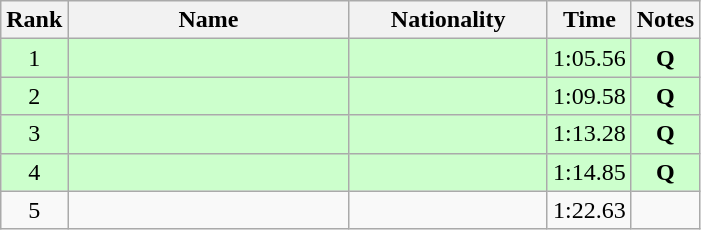<table class="wikitable sortable" style="text-align:center">
<tr>
<th>Rank</th>
<th style="width:180px">Name</th>
<th style="width:125px">Nationality</th>
<th>Time</th>
<th>Notes</th>
</tr>
<tr style="background:#cfc;">
<td>1</td>
<td style="text-align:left;"></td>
<td style="text-align:left;"></td>
<td>1:05.56</td>
<td><strong>Q</strong></td>
</tr>
<tr style="background:#cfc;">
<td>2</td>
<td style="text-align:left;"></td>
<td style="text-align:left;"></td>
<td>1:09.58</td>
<td><strong>Q</strong></td>
</tr>
<tr style="background:#cfc;">
<td>3</td>
<td style="text-align:left;"></td>
<td style="text-align:left;"></td>
<td>1:13.28</td>
<td><strong>Q</strong></td>
</tr>
<tr style="background:#cfc;">
<td>4</td>
<td style="text-align:left;"></td>
<td style="text-align:left;"></td>
<td>1:14.85</td>
<td><strong>Q</strong></td>
</tr>
<tr>
<td>5</td>
<td style="text-align:left;"></td>
<td style="text-align:left;"></td>
<td>1:22.63</td>
<td></td>
</tr>
</table>
